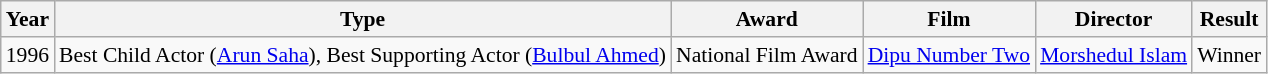<table class="wikitable" style="font-size: 90%;">
<tr>
<th>Year</th>
<th>Type</th>
<th>Award</th>
<th>Film</th>
<th>Director</th>
<th>Result</th>
</tr>
<tr>
<td>1996</td>
<td>Best Child Actor (<a href='#'>Arun Saha</a>), Best Supporting Actor (<a href='#'>Bulbul Ahmed</a>)</td>
<td>National Film Award</td>
<td><a href='#'>Dipu Number Two</a></td>
<td><a href='#'>Morshedul Islam</a></td>
<td>Winner</td>
</tr>
</table>
